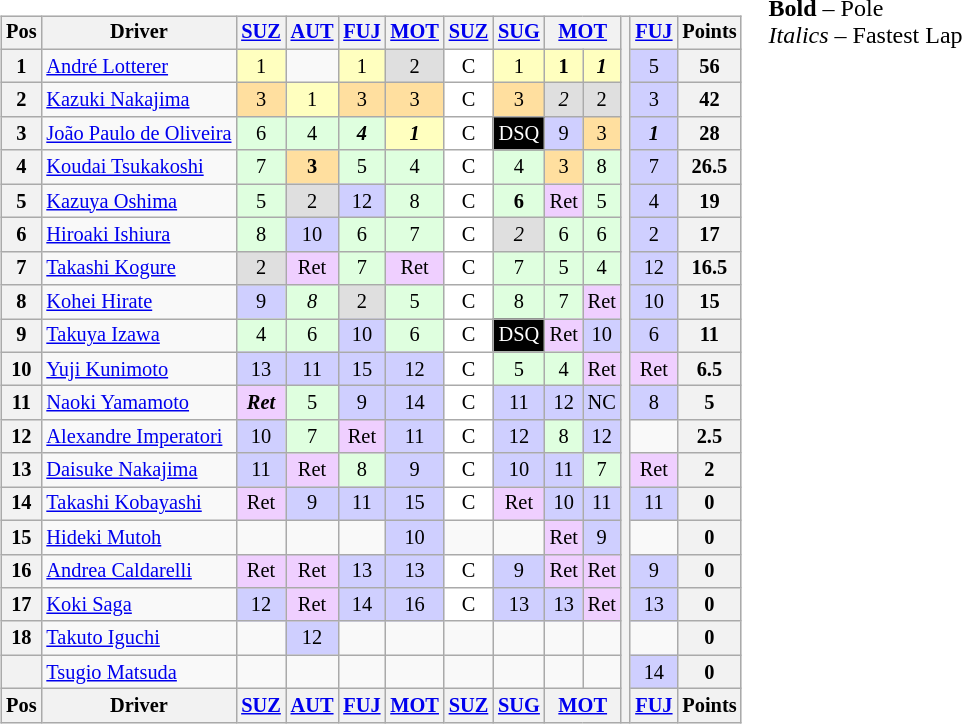<table>
<tr>
<td><br><table class="wikitable" style="font-size:85%; text-align:center">
<tr style="background:#f9f9f9" valign="top">
<th valign="middle">Pos</th>
<th valign="middle">Driver</th>
<th><a href='#'>SUZ</a></th>
<th><a href='#'>AUT</a></th>
<th><a href='#'>FUJ</a></th>
<th><a href='#'>MOT</a></th>
<th><a href='#'>SUZ</a></th>
<th><a href='#'>SUG</a></th>
<th colspan=2><a href='#'>MOT</a></th>
<th rowspan=21></th>
<th><a href='#'>FUJ</a></th>
<th valign="middle">Points</th>
</tr>
<tr>
<th>1</th>
<td align="left"> <a href='#'>André Lotterer</a></td>
<td style="background:#ffffbf;">1</td>
<td></td>
<td style="background:#ffffbf;">1</td>
<td style="background:#dfdfdf;">2</td>
<td style="background:#ffffff;">C</td>
<td style="background:#ffffbf;">1</td>
<td style="background:#ffffbf;"><strong>1</strong></td>
<td style="background:#ffffbf;"><strong><em>1</em></strong></td>
<td style="background:#cfcfff;">5</td>
<th>56</th>
</tr>
<tr>
<th>2</th>
<td align="left"> <a href='#'>Kazuki Nakajima</a></td>
<td style="background:#ffdf9f;">3</td>
<td style="background:#ffffbf;">1</td>
<td style="background:#ffdf9f;">3</td>
<td style="background:#ffdf9f;">3</td>
<td style="background:#ffffff;">C</td>
<td style="background:#ffdf9f;">3</td>
<td style="background:#dfdfdf;"><em>2</em></td>
<td style="background:#dfdfdf;">2</td>
<td style="background:#cfcfff;">3</td>
<th>42</th>
</tr>
<tr>
<th>3</th>
<td align="left"> <a href='#'>João Paulo de Oliveira</a></td>
<td style="background:#dfffdf;">6</td>
<td style="background:#dfffdf;">4</td>
<td style="background:#dfffdf;"><strong><em>4</em></strong></td>
<td style="background:#ffffbf;"><strong><em>1</em></strong></td>
<td style="background:#ffffff;">C</td>
<td style="background:#000000; color:white;">DSQ</td>
<td style="background:#cfcfff;">9</td>
<td style="background:#ffdf9f;">3</td>
<td style="background:#cfcfff;"><strong><em>1</em></strong></td>
<th>28</th>
</tr>
<tr>
<th>4</th>
<td align="left"> <a href='#'>Koudai Tsukakoshi</a></td>
<td style="background:#dfffdf;">7</td>
<td style="background:#ffdf9f;"><strong>3</strong></td>
<td style="background:#dfffdf;">5</td>
<td style="background:#dfffdf;">4</td>
<td style="background:#ffffff;">C</td>
<td style="background:#dfffdf;">4</td>
<td style="background:#ffdf9f;">3</td>
<td style="background:#dfffdf;">8</td>
<td style="background:#cfcfff;">7</td>
<th>26.5</th>
</tr>
<tr>
<th>5</th>
<td align="left"> <a href='#'>Kazuya Oshima</a></td>
<td style="background:#dfffdf;">5</td>
<td style="background:#dfdfdf;">2</td>
<td style="background:#cfcfff;">12</td>
<td style="background:#dfffdf;">8</td>
<td style="background:#ffffff;">C</td>
<td style="background:#dfffdf;"><strong>6</strong></td>
<td style="background:#efcfff;">Ret</td>
<td style="background:#dfffdf;">5</td>
<td style="background:#cfcfff;">4</td>
<th>19</th>
</tr>
<tr>
<th>6</th>
<td align="left"> <a href='#'>Hiroaki Ishiura</a></td>
<td style="background:#dfffdf;">8</td>
<td style="background:#cfcfff;">10</td>
<td style="background:#dfffdf;">6</td>
<td style="background:#dfffdf;">7</td>
<td style="background:#ffffff;">C</td>
<td style="background:#dfdfdf;"><em>2</em></td>
<td style="background:#dfffdf;">6</td>
<td style="background:#dfffdf;">6</td>
<td style="background:#cfcfff;">2</td>
<th>17</th>
</tr>
<tr>
<th>7</th>
<td align="left"> <a href='#'>Takashi Kogure</a></td>
<td style="background:#dfdfdf;">2</td>
<td style="background:#efcfff;">Ret</td>
<td style="background:#dfffdf;">7</td>
<td style="background:#efcfff;">Ret</td>
<td style="background:#ffffff;">C</td>
<td style="background:#dfffdf;">7</td>
<td style="background:#dfffdf;">5</td>
<td style="background:#dfffdf;">4</td>
<td style="background:#cfcfff;">12</td>
<th>16.5</th>
</tr>
<tr>
<th>8</th>
<td align="left"> <a href='#'>Kohei Hirate</a></td>
<td style="background:#cfcfff;">9</td>
<td style="background:#dfffdf;"><em>8</em></td>
<td style="background:#dfdfdf;">2</td>
<td style="background:#dfffdf;">5</td>
<td style="background:#ffffff;">C</td>
<td style="background:#dfffdf;">8</td>
<td style="background:#dfffdf;">7</td>
<td style="background:#efcfff;">Ret</td>
<td style="background:#cfcfff;">10</td>
<th>15</th>
</tr>
<tr>
<th>9</th>
<td align="left"> <a href='#'>Takuya Izawa</a></td>
<td style="background:#dfffdf;">4</td>
<td style="background:#dfffdf;">6</td>
<td style="background:#cfcfff;">10</td>
<td style="background:#dfffdf;">6</td>
<td style="background:#ffffff;">C</td>
<td style="background:#000000; color:white;">DSQ</td>
<td style="background:#efcfff;">Ret</td>
<td style="background:#cfcfff;">10</td>
<td style="background:#cfcfff;">6</td>
<th>11</th>
</tr>
<tr>
<th>10</th>
<td align="left"> <a href='#'>Yuji Kunimoto</a></td>
<td style="background:#cfcfff;">13</td>
<td style="background:#cfcfff;">11</td>
<td style="background:#cfcfff;">15</td>
<td style="background:#cfcfff;">12</td>
<td style="background:#ffffff;">C</td>
<td style="background:#dfffdf;">5</td>
<td style="background:#dfffdf;">4</td>
<td style="background:#efcfff;">Ret</td>
<td style="background:#efcfff;">Ret</td>
<th>6.5</th>
</tr>
<tr>
<th>11</th>
<td align="left"> <a href='#'>Naoki Yamamoto</a></td>
<td style="background:#efcfff;"><strong><em>Ret</em></strong></td>
<td style="background:#dfffdf;">5</td>
<td style="background:#cfcfff;">9</td>
<td style="background:#cfcfff;">14</td>
<td style="background:#ffffff;">C</td>
<td style="background:#cfcfff;">11</td>
<td style="background:#cfcfff;">12</td>
<td style="background:#cfcfff;">NC</td>
<td style="background:#cfcfff;">8</td>
<th>5</th>
</tr>
<tr>
<th>12</th>
<td align="left"> <a href='#'>Alexandre Imperatori</a></td>
<td style="background:#cfcfff;">10</td>
<td style="background:#dfffdf;">7</td>
<td style="background:#efcfff;">Ret</td>
<td style="background:#cfcfff;">11</td>
<td style="background:#ffffff;">C</td>
<td style="background:#cfcfff;">12</td>
<td style="background:#dfffdf;">8</td>
<td style="background:#cfcfff;">12</td>
<td></td>
<th>2.5</th>
</tr>
<tr>
<th>13</th>
<td align="left"> <a href='#'>Daisuke Nakajima</a></td>
<td style="background:#cfcfff;">11</td>
<td style="background:#efcfff;">Ret</td>
<td style="background:#dfffdf;">8</td>
<td style="background:#cfcfff;">9</td>
<td style="background:#ffffff;">C</td>
<td style="background:#cfcfff;">10</td>
<td style="background:#cfcfff;">11</td>
<td style="background:#dfffdf;">7</td>
<td style="background:#efcfff;">Ret</td>
<th>2</th>
</tr>
<tr>
<th>14</th>
<td align="left"> <a href='#'>Takashi Kobayashi</a></td>
<td style="background:#efcfff;">Ret</td>
<td style="background:#cfcfff;">9</td>
<td style="background:#cfcfff;">11</td>
<td style="background:#cfcfff;">15</td>
<td style="background:#ffffff;">C</td>
<td style="background:#efcfff;">Ret</td>
<td style="background:#cfcfff;">10</td>
<td style="background:#cfcfff;">11</td>
<td style="background:#cfcfff;">11</td>
<th>0</th>
</tr>
<tr>
<th>15</th>
<td align="left"> <a href='#'>Hideki Mutoh</a></td>
<td></td>
<td></td>
<td></td>
<td style="background:#cfcfff;">10</td>
<td></td>
<td></td>
<td style="background:#efcfff;">Ret</td>
<td style="background:#cfcfff;">9</td>
<td></td>
<th>0</th>
</tr>
<tr>
<th>16</th>
<td align="left"> <a href='#'>Andrea Caldarelli</a></td>
<td style="background:#efcfff;">Ret</td>
<td style="background:#efcfff;">Ret</td>
<td style="background:#cfcfff;">13</td>
<td style="background:#cfcfff;">13</td>
<td style="background:#ffffff;">C</td>
<td style="background:#cfcfff;">9</td>
<td style="background:#efcfff;">Ret</td>
<td style="background:#efcfff;">Ret</td>
<td style="background:#cfcfff;">9</td>
<th>0</th>
</tr>
<tr>
<th>17</th>
<td align="left"> <a href='#'>Koki Saga</a></td>
<td style="background:#cfcfff;">12</td>
<td style="background:#efcfff;">Ret</td>
<td style="background:#cfcfff;">14</td>
<td style="background:#cfcfff;">16</td>
<td style="background:#ffffff;">C</td>
<td style="background:#cfcfff;">13</td>
<td style="background:#cfcfff;">13</td>
<td style="background:#efcfff;">Ret</td>
<td style="background:#cfcfff;">13</td>
<th>0</th>
</tr>
<tr>
<th>18</th>
<td align="left"> <a href='#'>Takuto Iguchi</a></td>
<td></td>
<td style="background:#cfcfff;">12</td>
<td></td>
<td></td>
<td></td>
<td></td>
<td></td>
<td></td>
<td></td>
<th>0</th>
</tr>
<tr>
<th></th>
<td align="left"> <a href='#'>Tsugio Matsuda</a></td>
<td></td>
<td></td>
<td></td>
<td></td>
<td></td>
<td></td>
<td></td>
<td></td>
<td style="background:#cfcfff;">14</td>
<th>0</th>
</tr>
<tr>
<th valign="middle">Pos</th>
<th valign="middle">Driver</th>
<th><a href='#'>SUZ</a></th>
<th><a href='#'>AUT</a></th>
<th><a href='#'>FUJ</a></th>
<th><a href='#'>MOT</a></th>
<th><a href='#'>SUZ</a></th>
<th><a href='#'>SUG</a></th>
<th colspan=2><a href='#'>MOT</a></th>
<th><a href='#'>FUJ</a></th>
<th valign="middle">Points</th>
</tr>
</table>
</td>
<td valign="top"><br>
<span><strong>Bold</strong> – Pole<br>
<em>Italics</em> – Fastest Lap</span></td>
</tr>
</table>
